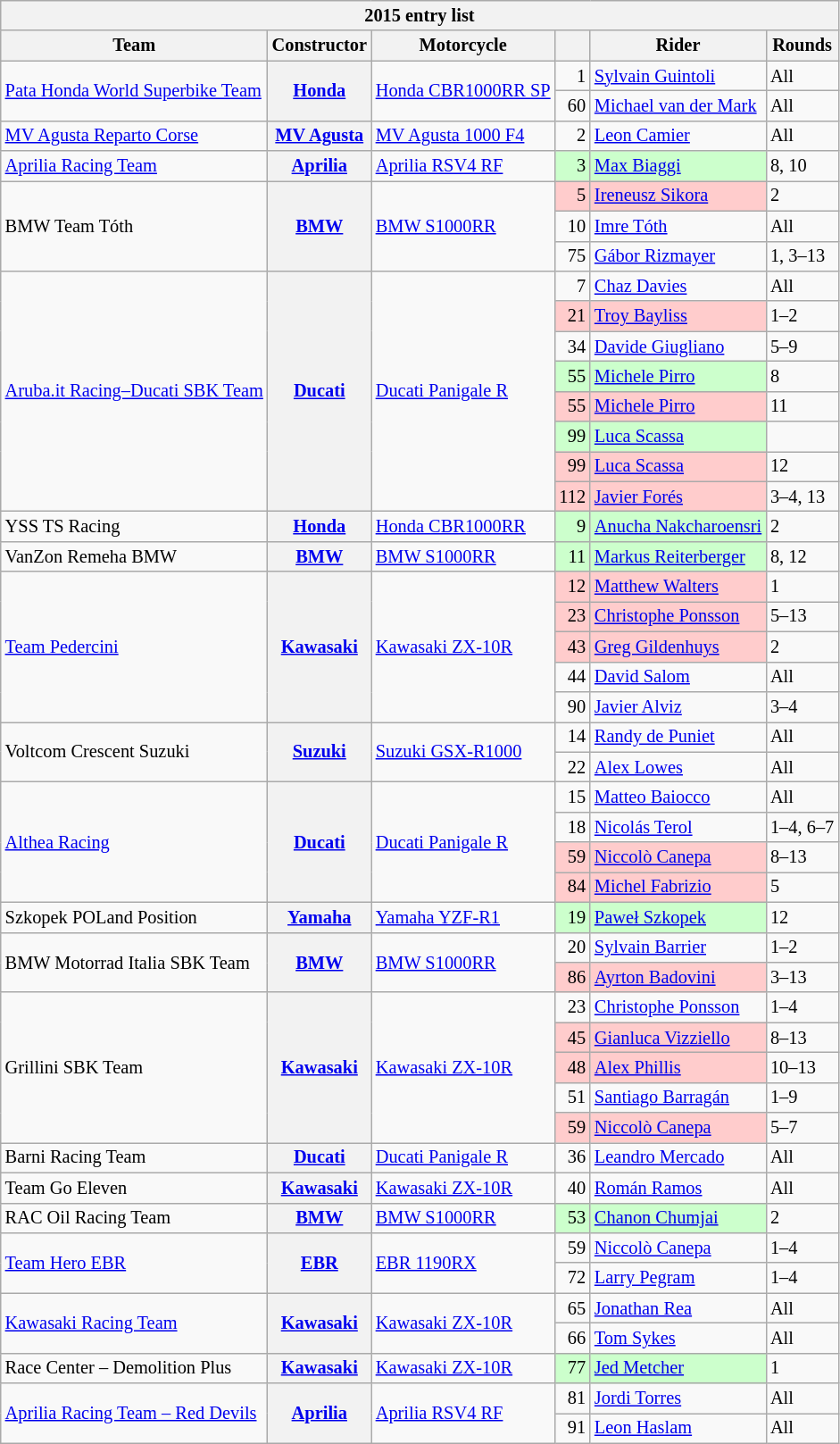<table class="wikitable sortable" style="font-size: 85%">
<tr>
<th colspan=6>2015 entry list</th>
</tr>
<tr>
<th>Team</th>
<th>Constructor</th>
<th>Motorcycle</th>
<th></th>
<th>Rider</th>
<th class=unsortable>Rounds</th>
</tr>
<tr>
<td rowspan=2><a href='#'>Pata Honda World Superbike Team</a></td>
<th rowspan=2><a href='#'>Honda</a></th>
<td rowspan=2><a href='#'>Honda CBR1000RR SP</a></td>
<td align=right>1</td>
<td data-sort-value=GUI> <a href='#'>Sylvain Guintoli</a></td>
<td>All</td>
</tr>
<tr>
<td align=right>60</td>
<td data-sort-value=MAR> <a href='#'>Michael van der Mark</a></td>
<td>All</td>
</tr>
<tr>
<td><a href='#'>MV Agusta Reparto Corse</a></td>
<th><a href='#'>MV Agusta</a></th>
<td><a href='#'>MV Agusta 1000 F4</a></td>
<td align=right>2</td>
<td data-sort-value=CAM> <a href='#'>Leon Camier</a></td>
<td>All</td>
</tr>
<tr>
<td><a href='#'>Aprilia Racing Team</a></td>
<th><a href='#'>Aprilia</a></th>
<td><a href='#'>Aprilia RSV4 RF</a></td>
<td style="background:#ccffcc;" align=right>3</td>
<td style="background:#ccffcc;" data-sort-value=BIA> <a href='#'>Max Biaggi</a></td>
<td>8, 10</td>
</tr>
<tr>
<td rowspan=3>BMW Team Tóth</td>
<th rowspan=3><a href='#'>BMW</a></th>
<td rowspan=3><a href='#'>BMW S1000RR</a></td>
<td style="background:#ffcccc;" align=right>5</td>
<td style="background:#ffcccc;" data-sort-value=SIK> <a href='#'>Ireneusz Sikora</a></td>
<td>2</td>
</tr>
<tr>
<td align=right>10</td>
<td data-sort-value=TOT> <a href='#'>Imre Tóth</a></td>
<td>All</td>
</tr>
<tr>
<td align=right>75</td>
<td data-sort-value=RIZ> <a href='#'>Gábor Rizmayer</a></td>
<td>1, 3–13</td>
</tr>
<tr>
<td rowspan=8><a href='#'>Aruba.it Racing–Ducati SBK Team</a></td>
<th rowspan=8><a href='#'>Ducati</a></th>
<td rowspan=8><a href='#'>Ducati Panigale R</a></td>
<td align=right>7</td>
<td data-sort-value=DAV> <a href='#'>Chaz Davies</a></td>
<td>All</td>
</tr>
<tr>
<td style="background:#ffcccc;" align=right>21</td>
<td style="background:#ffcccc;" data-sort-value=BAY> <a href='#'>Troy Bayliss</a></td>
<td>1–2</td>
</tr>
<tr>
<td align=right>34</td>
<td data-sort-value=GIU> <a href='#'>Davide Giugliano</a></td>
<td>5–9</td>
</tr>
<tr>
<td style="background:#ccffcc;" align=right>55</td>
<td style="background:#ccffcc;" data-sort-value=PIR> <a href='#'>Michele Pirro</a></td>
<td>8</td>
</tr>
<tr>
<td style="background:#ffcccc;" align=right>55</td>
<td style="background:#ffcccc;" data-sort-value=PIR> <a href='#'>Michele Pirro</a></td>
<td>11</td>
</tr>
<tr>
<td style="background:#ccffcc;" align=right>99</td>
<td style="background:#ccffcc;" data-sort-value=SCA> <a href='#'>Luca Scassa</a></td>
<td></td>
</tr>
<tr>
<td style="background:#ffcccc;" align=right>99</td>
<td style="background:#ffcccc;" data-sort-value=SCA> <a href='#'>Luca Scassa</a></td>
<td>12</td>
</tr>
<tr>
<td style="background:#ffcccc;" align=right>112</td>
<td style="background:#ffcccc;" data-sort-value=FOR> <a href='#'>Javier Forés</a></td>
<td>3–4, 13</td>
</tr>
<tr>
<td>YSS TS Racing</td>
<th><a href='#'>Honda</a></th>
<td><a href='#'>Honda CBR1000RR</a></td>
<td style="background:#ccffcc;" align=right>9</td>
<td style="background:#ccffcc;" data-sort-value=NAK> <a href='#'>Anucha Nakcharoensri</a></td>
<td>2</td>
</tr>
<tr>
<td>VanZon Remeha BMW</td>
<th><a href='#'>BMW</a></th>
<td><a href='#'>BMW S1000RR</a></td>
<td style="background:#ccffcc;" align=right>11</td>
<td style="background:#ccffcc;" data-sort-value=REI> <a href='#'>Markus Reiterberger</a></td>
<td>8, 12</td>
</tr>
<tr>
<td rowspan=5><a href='#'>Team Pedercini</a></td>
<th rowspan=5><a href='#'>Kawasaki</a></th>
<td rowspan=5><a href='#'>Kawasaki ZX-10R</a></td>
<td style="background:#ffcccc;" align=right>12</td>
<td style="background:#ffcccc;" data-sort-value=WAL> <a href='#'>Matthew Walters</a></td>
<td>1</td>
</tr>
<tr>
<td style="background:#ffcccc;" align=right>23</td>
<td style="background:#ffcccc;" data-sort-value=PON> <a href='#'>Christophe Ponsson</a></td>
<td>5–13</td>
</tr>
<tr>
<td style="background:#ffcccc;" align=right>43</td>
<td style="background:#ffcccc;" data-sort-value=GIL> <a href='#'>Greg Gildenhuys</a></td>
<td>2</td>
</tr>
<tr>
<td align=right>44</td>
<td data-sort-value=SAL> <a href='#'>David Salom</a></td>
<td>All</td>
</tr>
<tr>
<td align=right>90</td>
<td data-sort-value=ALV> <a href='#'>Javier Alviz</a></td>
<td>3–4</td>
</tr>
<tr>
<td rowspan=2>Voltcom Crescent Suzuki</td>
<th rowspan=2><a href='#'>Suzuki</a></th>
<td rowspan=2><a href='#'>Suzuki GSX-R1000</a></td>
<td align=right>14</td>
<td data-sort-value=DEP> <a href='#'>Randy de Puniet</a></td>
<td>All</td>
</tr>
<tr>
<td align=right>22</td>
<td data-sort-value=LOW> <a href='#'>Alex Lowes</a></td>
<td>All</td>
</tr>
<tr>
<td rowspan=4><a href='#'>Althea Racing</a></td>
<th rowspan=4><a href='#'>Ducati</a></th>
<td rowspan=4><a href='#'>Ducati Panigale R</a></td>
<td align=right>15</td>
<td data-sort-value=BAI> <a href='#'>Matteo Baiocco</a></td>
<td>All</td>
</tr>
<tr>
<td align=right>18</td>
<td data-sort-value=TER> <a href='#'>Nicolás Terol</a></td>
<td>1–4, 6–7</td>
</tr>
<tr>
<td style="background:#ffcccc;" align=right>59</td>
<td style="background:#ffcccc;" data-sort-value=CAN> <a href='#'>Niccolò Canepa</a></td>
<td>8–13</td>
</tr>
<tr>
<td style="background:#ffcccc;" align=right>84</td>
<td style="background:#ffcccc;" data-sort-value=FAB> <a href='#'>Michel Fabrizio</a></td>
<td>5</td>
</tr>
<tr>
<td>Szkopek POLand Position</td>
<th><a href='#'>Yamaha</a></th>
<td><a href='#'>Yamaha YZF-R1</a></td>
<td style="background:#ccffcc;" align=right>19</td>
<td style="background:#ccffcc;" data-sort-value=SZK> <a href='#'>Paweł Szkopek</a></td>
<td>12</td>
</tr>
<tr>
<td rowspan=2>BMW Motorrad Italia SBK Team</td>
<th rowspan=2><a href='#'>BMW</a></th>
<td rowspan=2><a href='#'>BMW S1000RR</a></td>
<td align=right>20</td>
<td data-sort-value=BARRI> <a href='#'>Sylvain Barrier</a></td>
<td>1–2</td>
</tr>
<tr>
<td style="background:#ffcccc;" align=right>86</td>
<td style="background:#ffcccc;" data-sort-value=BAD> <a href='#'>Ayrton Badovini</a></td>
<td>3–13</td>
</tr>
<tr>
<td rowspan=5>Grillini SBK Team</td>
<th rowspan=5><a href='#'>Kawasaki</a></th>
<td rowspan=5><a href='#'>Kawasaki ZX-10R</a></td>
<td align=right>23</td>
<td data-sort-value=PON> <a href='#'>Christophe Ponsson</a></td>
<td>1–4</td>
</tr>
<tr>
<td style="background:#ffcccc;" align=right>45</td>
<td style="background:#ffcccc;" data-sort-value=VIZ> <a href='#'>Gianluca Vizziello</a></td>
<td>8–13</td>
</tr>
<tr>
<td style="background:#ffcccc;" align=right>48</td>
<td style="background:#ffcccc;" data-sort-value=PHI> <a href='#'>Alex Phillis</a></td>
<td>10–13</td>
</tr>
<tr>
<td align=right>51</td>
<td data-sort-value=BARRA> <a href='#'>Santiago Barragán</a></td>
<td>1–9</td>
</tr>
<tr>
<td style="background:#ffcccc;" align=right>59</td>
<td style="background:#ffcccc;" data-sort-value=CAN> <a href='#'>Niccolò Canepa</a></td>
<td>5–7</td>
</tr>
<tr>
<td>Barni Racing Team</td>
<th><a href='#'>Ducati</a></th>
<td><a href='#'>Ducati Panigale R</a></td>
<td align=right>36</td>
<td data-sort-value=MER> <a href='#'>Leandro Mercado</a></td>
<td>All</td>
</tr>
<tr>
<td>Team Go Eleven</td>
<th><a href='#'>Kawasaki</a></th>
<td><a href='#'>Kawasaki ZX-10R</a></td>
<td align=right>40</td>
<td data-sort-value=RAM> <a href='#'>Román Ramos</a></td>
<td>All</td>
</tr>
<tr>
<td>RAC Oil Racing Team</td>
<th><a href='#'>BMW</a></th>
<td><a href='#'>BMW S1000RR</a></td>
<td style="background:#ccffcc;" align=right>53</td>
<td style="background:#ccffcc;" data-sort-value=CHU> <a href='#'>Chanon Chumjai</a></td>
<td>2</td>
</tr>
<tr>
<td rowspan=2><a href='#'>Team Hero EBR</a></td>
<th rowspan=2><a href='#'>EBR</a></th>
<td rowspan=2><a href='#'>EBR 1190RX</a></td>
<td align=right>59</td>
<td data-sort-value=CAN> <a href='#'>Niccolò Canepa</a></td>
<td>1–4</td>
</tr>
<tr>
<td align=right>72</td>
<td data-sort-value=PEG> <a href='#'>Larry Pegram</a></td>
<td>1–4</td>
</tr>
<tr>
<td rowspan=2><a href='#'>Kawasaki Racing Team</a></td>
<th rowspan=2><a href='#'>Kawasaki</a></th>
<td rowspan=2><a href='#'>Kawasaki ZX-10R</a></td>
<td align=right>65</td>
<td data-sort-value=REA> <a href='#'>Jonathan Rea</a></td>
<td>All</td>
</tr>
<tr>
<td align=right>66</td>
<td data-sort-value=SYK> <a href='#'>Tom Sykes</a></td>
<td>All</td>
</tr>
<tr>
<td>Race Center – Demolition Plus</td>
<th><a href='#'>Kawasaki</a></th>
<td><a href='#'>Kawasaki ZX-10R</a></td>
<td style="background:#ccffcc;" align=right>77</td>
<td style="background:#ccffcc;" data-sort-value=MET> <a href='#'>Jed Metcher</a></td>
<td>1</td>
</tr>
<tr>
<td rowspan=2><a href='#'>Aprilia Racing Team – Red Devils</a></td>
<th rowspan=2><a href='#'>Aprilia</a></th>
<td rowspan=2><a href='#'>Aprilia RSV4 RF</a></td>
<td align=right>81</td>
<td data-sort-value=TOR> <a href='#'>Jordi Torres</a></td>
<td>All</td>
</tr>
<tr>
<td align=right>91</td>
<td data-sort-value=HAS> <a href='#'>Leon Haslam</a></td>
<td>All</td>
</tr>
</table>
